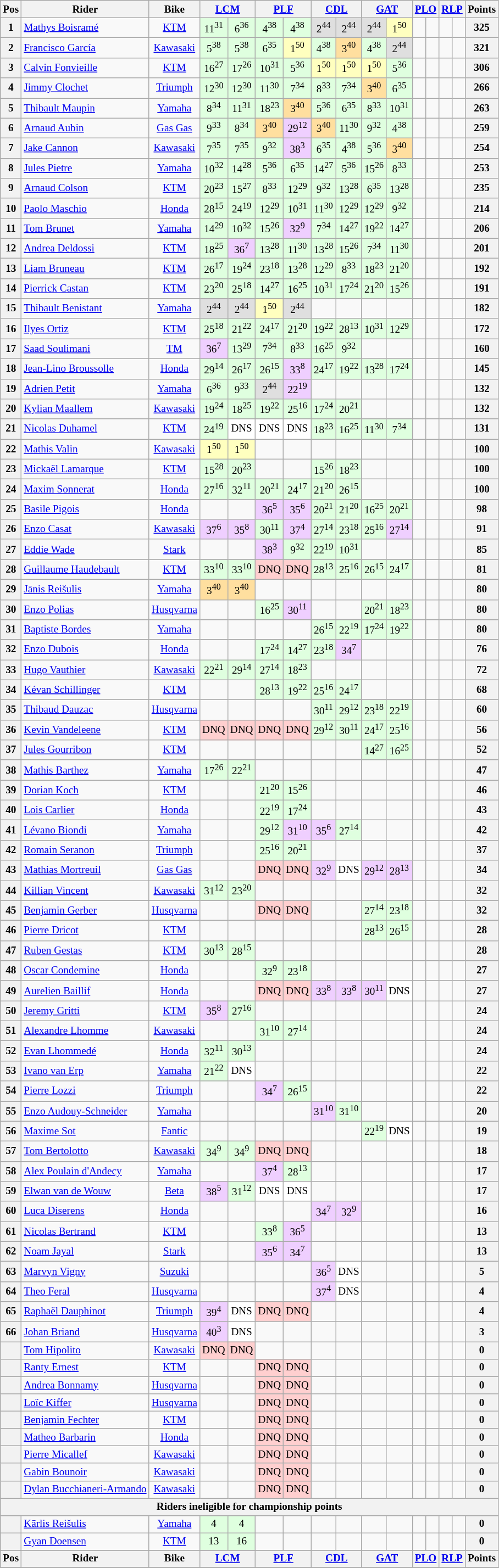<table class="wikitable" style="font-size: 80%; text-align:center">
<tr valign="top">
<th valign="middle">Pos</th>
<th valign="middle">Rider</th>
<th valign="middle">Bike</th>
<th colspan=2><a href='#'>LCM</a><br></th>
<th colspan=2><a href='#'>PLF</a><br></th>
<th colspan=2><a href='#'>CDL</a><br></th>
<th colspan=2><a href='#'>GAT</a><br></th>
<th colspan=2><a href='#'>PLO</a><br></th>
<th colspan=2><a href='#'>RLP</a><br></th>
<th valign="middle">Points</th>
</tr>
<tr>
<th>1</th>
<td align=left> <a href='#'>Mathys Boisramé</a></td>
<td><a href='#'>KTM</a></td>
<td style="background:#dfffdf;">11<sup>31</sup></td>
<td style="background:#dfffdf;">6<sup>36</sup></td>
<td style="background:#dfffdf;">4<sup>38</sup></td>
<td style="background:#dfffdf;">4<sup>38</sup></td>
<td style="background:#dfdfdf;">2<sup>44</sup></td>
<td style="background:#dfdfdf;">2<sup>44</sup></td>
<td style="background:#dfdfdf;">2<sup>44</sup></td>
<td style="background:#ffffbf;">1<sup>50</sup></td>
<td></td>
<td></td>
<td></td>
<td></td>
<th>325</th>
</tr>
<tr>
<th>2</th>
<td align=left> <a href='#'>Francisco García</a></td>
<td><a href='#'>Kawasaki</a></td>
<td style="background:#dfffdf;">5<sup>38</sup></td>
<td style="background:#dfffdf;">5<sup>38</sup></td>
<td style="background:#dfffdf;">6<sup>35</sup></td>
<td style="background:#ffffbf;">1<sup>50</sup></td>
<td style="background:#dfffdf;">4<sup>38</sup></td>
<td style="background:#ffdf9f;">3<sup>40</sup></td>
<td style="background:#dfffdf;">4<sup>38</sup></td>
<td style="background:#dfdfdf;">2<sup>44</sup></td>
<td></td>
<td></td>
<td></td>
<td></td>
<th>321</th>
</tr>
<tr>
<th>3</th>
<td align=left> <a href='#'>Calvin Fonvieille</a></td>
<td><a href='#'>KTM</a></td>
<td style="background:#dfffdf;">16<sup>27</sup></td>
<td style="background:#dfffdf;">17<sup>26</sup></td>
<td style="background:#dfffdf;">10<sup>31</sup></td>
<td style="background:#dfffdf;">5<sup>36</sup></td>
<td style="background:#ffffbf;">1<sup>50</sup></td>
<td style="background:#ffffbf;">1<sup>50</sup></td>
<td style="background:#ffffbf;">1<sup>50</sup></td>
<td style="background:#dfffdf;">5<sup>36</sup></td>
<td></td>
<td></td>
<td></td>
<td></td>
<th>306</th>
</tr>
<tr>
<th>4</th>
<td align=left> <a href='#'>Jimmy Clochet</a></td>
<td><a href='#'>Triumph</a></td>
<td style="background:#dfffdf;">12<sup>30</sup></td>
<td style="background:#dfffdf;">12<sup>30</sup></td>
<td style="background:#dfffdf;">11<sup>30</sup></td>
<td style="background:#dfffdf;">7<sup>34</sup></td>
<td style="background:#dfffdf;">8<sup>33</sup></td>
<td style="background:#dfffdf;">7<sup>34</sup></td>
<td style="background:#ffdf9f;">3<sup>40</sup></td>
<td style="background:#dfffdf;">6<sup>35</sup></td>
<td></td>
<td></td>
<td></td>
<td></td>
<th>266</th>
</tr>
<tr>
<th>5</th>
<td align=left> <a href='#'>Thibault Maupin</a></td>
<td><a href='#'>Yamaha</a></td>
<td style="background:#dfffdf;">8<sup>34</sup></td>
<td style="background:#dfffdf;">11<sup>31</sup></td>
<td style="background:#dfffdf;">18<sup>23</sup></td>
<td style="background:#ffdf9f;">3<sup>40</sup></td>
<td style="background:#dfffdf;">5<sup>36</sup></td>
<td style="background:#dfffdf;">6<sup>35</sup></td>
<td style="background:#dfffdf;">8<sup>33</sup></td>
<td style="background:#dfffdf;">10<sup>31</sup></td>
<td></td>
<td></td>
<td></td>
<td></td>
<th>263</th>
</tr>
<tr>
<th>6</th>
<td align=left> <a href='#'>Arnaud Aubin</a></td>
<td><a href='#'>Gas Gas</a></td>
<td style="background:#dfffdf;">9<sup>33</sup></td>
<td style="background:#dfffdf;">8<sup>34</sup></td>
<td style="background:#ffdf9f;">3<sup>40</sup></td>
<td style="background:#efcfff;">29<sup>12</sup></td>
<td style="background:#ffdf9f;">3<sup>40</sup></td>
<td style="background:#dfffdf;">11<sup>30</sup></td>
<td style="background:#dfffdf;">9<sup>32</sup></td>
<td style="background:#dfffdf;">4<sup>38</sup></td>
<td></td>
<td></td>
<td></td>
<td></td>
<th>259</th>
</tr>
<tr>
<th>7</th>
<td align=left> <a href='#'>Jake Cannon</a></td>
<td><a href='#'>Kawasaki</a></td>
<td style="background:#dfffdf;">7<sup>35</sup></td>
<td style="background:#dfffdf;">7<sup>35</sup></td>
<td style="background:#dfffdf;">9<sup>32</sup></td>
<td style="background:#efcfff;">38<sup>3</sup></td>
<td style="background:#dfffdf;">6<sup>35</sup></td>
<td style="background:#dfffdf;">4<sup>38</sup></td>
<td style="background:#dfffdf;">5<sup>36</sup></td>
<td style="background:#ffdf9f;">3<sup>40</sup></td>
<td></td>
<td></td>
<td></td>
<td></td>
<th>254</th>
</tr>
<tr>
<th>8</th>
<td align=left> <a href='#'>Jules Pietre</a></td>
<td><a href='#'>Yamaha</a></td>
<td style="background:#dfffdf;">10<sup>32</sup></td>
<td style="background:#dfffdf;">14<sup>28</sup></td>
<td style="background:#dfffdf;">5<sup>36</sup></td>
<td style="background:#dfffdf;">6<sup>35</sup></td>
<td style="background:#dfffdf;">14<sup>27</sup></td>
<td style="background:#dfffdf;">5<sup>36</sup></td>
<td style="background:#dfffdf;">15<sup>26</sup></td>
<td style="background:#dfffdf;">8<sup>33</sup></td>
<td></td>
<td></td>
<td></td>
<td></td>
<th>253</th>
</tr>
<tr>
<th>9</th>
<td align=left> <a href='#'>Arnaud Colson</a></td>
<td><a href='#'>KTM</a></td>
<td style="background:#dfffdf;">20<sup>23</sup></td>
<td style="background:#dfffdf;">15<sup>27</sup></td>
<td style="background:#dfffdf;">8<sup>33</sup></td>
<td style="background:#dfffdf;">12<sup>29</sup></td>
<td style="background:#dfffdf;">9<sup>32</sup></td>
<td style="background:#dfffdf;">13<sup>28</sup></td>
<td style="background:#dfffdf;">6<sup>35</sup></td>
<td style="background:#dfffdf;">13<sup>28</sup></td>
<td></td>
<td></td>
<td></td>
<td></td>
<th>235</th>
</tr>
<tr>
<th>10</th>
<td align=left> <a href='#'>Paolo Maschio</a></td>
<td><a href='#'>Honda</a></td>
<td style="background:#dfffdf;">28<sup>15</sup></td>
<td style="background:#dfffdf;">24<sup>19</sup></td>
<td style="background:#dfffdf;">12<sup>29</sup></td>
<td style="background:#dfffdf;">10<sup>31</sup></td>
<td style="background:#dfffdf;">11<sup>30</sup></td>
<td style="background:#dfffdf;">12<sup>29</sup></td>
<td style="background:#dfffdf;">12<sup>29</sup></td>
<td style="background:#dfffdf;">9<sup>32</sup></td>
<td></td>
<td></td>
<td></td>
<td></td>
<th>214</th>
</tr>
<tr>
<th>11</th>
<td align=left> <a href='#'>Tom Brunet</a></td>
<td><a href='#'>Yamaha</a></td>
<td style="background:#dfffdf;">14<sup>29</sup></td>
<td style="background:#dfffdf;">10<sup>32</sup></td>
<td style="background:#dfffdf;">15<sup>26</sup></td>
<td style="background:#efcfff;">32<sup>9</sup></td>
<td style="background:#dfffdf;">7<sup>34</sup></td>
<td style="background:#dfffdf;">14<sup>27</sup></td>
<td style="background:#dfffdf;">19<sup>22</sup></td>
<td style="background:#dfffdf;">14<sup>27</sup></td>
<td></td>
<td></td>
<td></td>
<td></td>
<th>206</th>
</tr>
<tr>
<th>12</th>
<td align=left> <a href='#'>Andrea Deldossi</a></td>
<td><a href='#'>KTM</a></td>
<td style="background:#dfffdf;">18<sup>25</sup></td>
<td style="background:#efcfff;">36<sup>7</sup></td>
<td style="background:#dfffdf;">13<sup>28</sup></td>
<td style="background:#dfffdf;">11<sup>30</sup></td>
<td style="background:#dfffdf;">13<sup>28</sup></td>
<td style="background:#dfffdf;">15<sup>26</sup></td>
<td style="background:#dfffdf;">7<sup>34</sup></td>
<td style="background:#dfffdf;">11<sup>30</sup></td>
<td></td>
<td></td>
<td></td>
<td></td>
<th>201</th>
</tr>
<tr>
<th>13</th>
<td align=left> <a href='#'>Liam Bruneau</a></td>
<td><a href='#'>KTM</a></td>
<td style="background:#dfffdf;">26<sup>17</sup></td>
<td style="background:#dfffdf;">19<sup>24</sup></td>
<td style="background:#dfffdf;">23<sup>18</sup></td>
<td style="background:#dfffdf;">13<sup>28</sup></td>
<td style="background:#dfffdf;">12<sup>29</sup></td>
<td style="background:#dfffdf;">8<sup>33</sup></td>
<td style="background:#dfffdf;">18<sup>23</sup></td>
<td style="background:#dfffdf;">21<sup>20</sup></td>
<td></td>
<td></td>
<td></td>
<td></td>
<th>192</th>
</tr>
<tr>
<th>14</th>
<td align=left> <a href='#'>Pierrick Castan</a></td>
<td><a href='#'>KTM</a></td>
<td style="background:#dfffdf;">23<sup>20</sup></td>
<td style="background:#dfffdf;">25<sup>18</sup></td>
<td style="background:#dfffdf;">14<sup>27</sup></td>
<td style="background:#dfffdf;">16<sup>25</sup></td>
<td style="background:#dfffdf;">10<sup>31</sup></td>
<td style="background:#dfffdf;">17<sup>24</sup></td>
<td style="background:#dfffdf;">21<sup>20</sup></td>
<td style="background:#dfffdf;">15<sup>26</sup></td>
<td></td>
<td></td>
<td></td>
<td></td>
<th>191</th>
</tr>
<tr>
<th>15</th>
<td align=left> <a href='#'>Thibault Benistant</a></td>
<td><a href='#'>Yamaha</a></td>
<td style="background:#dfdfdf;">2<sup>44</sup></td>
<td style="background:#dfdfdf;">2<sup>44</sup></td>
<td style="background:#ffffbf;">1<sup>50</sup></td>
<td style="background:#dfdfdf;">2<sup>44</sup></td>
<td></td>
<td></td>
<td></td>
<td></td>
<td></td>
<td></td>
<td></td>
<td></td>
<th>182</th>
</tr>
<tr>
<th>16</th>
<td align=left> <a href='#'>Ilyes Ortiz</a></td>
<td><a href='#'>KTM</a></td>
<td style="background:#dfffdf;">25<sup>18</sup></td>
<td style="background:#dfffdf;">21<sup>22</sup></td>
<td style="background:#dfffdf;">24<sup>17</sup></td>
<td style="background:#dfffdf;">21<sup>20</sup></td>
<td style="background:#dfffdf;">19<sup>22</sup></td>
<td style="background:#dfffdf;">28<sup>13</sup></td>
<td style="background:#dfffdf;">10<sup>31</sup></td>
<td style="background:#dfffdf;">12<sup>29</sup></td>
<td></td>
<td></td>
<td></td>
<td></td>
<th>172</th>
</tr>
<tr>
<th>17</th>
<td align=left> <a href='#'>Saad Soulimani</a></td>
<td><a href='#'>TM</a></td>
<td style="background:#efcfff;">36<sup>7</sup></td>
<td style="background:#dfffdf;">13<sup>29</sup></td>
<td style="background:#dfffdf;">7<sup>34</sup></td>
<td style="background:#dfffdf;">8<sup>33</sup></td>
<td style="background:#dfffdf;">16<sup>25</sup></td>
<td style="background:#dfffdf;">9<sup>32</sup></td>
<td></td>
<td></td>
<td></td>
<td></td>
<td></td>
<td></td>
<th>160</th>
</tr>
<tr>
<th>18</th>
<td align=left> <a href='#'>Jean-Lino Broussolle</a></td>
<td><a href='#'>Honda</a></td>
<td style="background:#dfffdf;">29<sup>14</sup></td>
<td style="background:#dfffdf;">26<sup>17</sup></td>
<td style="background:#dfffdf;">26<sup>15</sup></td>
<td style="background:#efcfff;">33<sup>8</sup></td>
<td style="background:#dfffdf;">24<sup>17</sup></td>
<td style="background:#dfffdf;">19<sup>22</sup></td>
<td style="background:#dfffdf;">13<sup>28</sup></td>
<td style="background:#dfffdf;">17<sup>24</sup></td>
<td></td>
<td></td>
<td></td>
<td></td>
<th>145</th>
</tr>
<tr>
<th>19</th>
<td align=left> <a href='#'>Adrien Petit</a></td>
<td><a href='#'>Yamaha</a></td>
<td style="background:#dfffdf;">6<sup>36</sup></td>
<td style="background:#dfffdf;">9<sup>33</sup></td>
<td style="background:#dfdfdf;">2<sup>44</sup></td>
<td style="background:#efcfff;">22<sup>19</sup></td>
<td></td>
<td></td>
<td></td>
<td></td>
<td></td>
<td></td>
<td></td>
<td></td>
<th>132</th>
</tr>
<tr>
<th>20</th>
<td align=left> <a href='#'>Kylian Maallem</a></td>
<td><a href='#'>Kawasaki</a></td>
<td style="background:#dfffdf;">19<sup>24</sup></td>
<td style="background:#dfffdf;">18<sup>25</sup></td>
<td style="background:#dfffdf;">19<sup>22</sup></td>
<td style="background:#dfffdf;">25<sup>16</sup></td>
<td style="background:#dfffdf;">17<sup>24</sup></td>
<td style="background:#dfffdf;">20<sup>21</sup></td>
<td></td>
<td></td>
<td></td>
<td></td>
<td></td>
<td></td>
<th>132</th>
</tr>
<tr>
<th>21</th>
<td align=left> <a href='#'>Nicolas Duhamel</a></td>
<td><a href='#'>KTM</a></td>
<td style="background:#dfffdf;">24<sup>19</sup></td>
<td style="background:#ffffff;">DNS</td>
<td style="background:#ffffff;">DNS</td>
<td style="background:#ffffff;">DNS</td>
<td style="background:#dfffdf;">18<sup>23</sup></td>
<td style="background:#dfffdf;">16<sup>25</sup></td>
<td style="background:#dfffdf;">11<sup>30</sup></td>
<td style="background:#dfffdf;">7<sup>34</sup></td>
<td></td>
<td></td>
<td></td>
<td></td>
<th>131</th>
</tr>
<tr>
<th>22</th>
<td align=left> <a href='#'>Mathis Valin</a></td>
<td><a href='#'>Kawasaki</a></td>
<td style="background:#ffffbf;">1<sup>50</sup></td>
<td style="background:#ffffbf;">1<sup>50</sup></td>
<td></td>
<td></td>
<td></td>
<td></td>
<td></td>
<td></td>
<td></td>
<td></td>
<td></td>
<td></td>
<th>100</th>
</tr>
<tr>
<th>23</th>
<td align=left> <a href='#'>Mickaël Lamarque</a></td>
<td><a href='#'>KTM</a></td>
<td style="background:#dfffdf;">15<sup>28</sup></td>
<td style="background:#dfffdf;">20<sup>23</sup></td>
<td></td>
<td></td>
<td style="background:#dfffdf;">15<sup>26</sup></td>
<td style="background:#dfffdf;">18<sup>23</sup></td>
<td></td>
<td></td>
<td></td>
<td></td>
<td></td>
<td></td>
<th>100</th>
</tr>
<tr>
<th>24</th>
<td align=left> <a href='#'>Maxim Sonnerat</a></td>
<td><a href='#'>Honda</a></td>
<td style="background:#dfffdf;">27<sup>16</sup></td>
<td style="background:#dfffdf;">32<sup>11</sup></td>
<td style="background:#dfffdf;">20<sup>21</sup></td>
<td style="background:#dfffdf;">24<sup>17</sup></td>
<td style="background:#dfffdf;">21<sup>20</sup></td>
<td style="background:#dfffdf;">26<sup>15</sup></td>
<td></td>
<td></td>
<td></td>
<td></td>
<td></td>
<td></td>
<th>100</th>
</tr>
<tr>
<th>25</th>
<td align=left> <a href='#'>Basile Pigois</a></td>
<td><a href='#'>Honda</a></td>
<td></td>
<td></td>
<td style="background:#efcfff;">36<sup>5</sup></td>
<td style="background:#efcfff;">35<sup>6</sup></td>
<td style="background:#dfffdf;">20<sup>21</sup></td>
<td style="background:#dfffdf;">21<sup>20</sup></td>
<td style="background:#dfffdf;">16<sup>25</sup></td>
<td style="background:#dfffdf;">20<sup>21</sup></td>
<td></td>
<td></td>
<td></td>
<td></td>
<th>98</th>
</tr>
<tr>
<th>26</th>
<td align=left> <a href='#'>Enzo Casat</a></td>
<td><a href='#'>Kawasaki</a></td>
<td style="background:#efcfff;">37<sup>6</sup></td>
<td style="background:#efcfff;">35<sup>8</sup></td>
<td style="background:#dfffdf;">30<sup>11</sup></td>
<td style="background:#efcfff;">37<sup>4</sup></td>
<td style="background:#dfffdf;">27<sup>14</sup></td>
<td style="background:#dfffdf;">23<sup>18</sup></td>
<td style="background:#dfffdf;">25<sup>16</sup></td>
<td style="background:#efcfff;">27<sup>14</sup></td>
<td></td>
<td></td>
<td></td>
<td></td>
<th>91</th>
</tr>
<tr>
<th>27</th>
<td align=left> <a href='#'>Eddie Wade</a></td>
<td><a href='#'>Stark</a></td>
<td></td>
<td></td>
<td style="background:#efcfff;">38<sup>3</sup></td>
<td style="background:#dfffdf;">9<sup>32</sup></td>
<td style="background:#dfffdf;">22<sup>19</sup></td>
<td style="background:#dfffdf;">10<sup>31</sup></td>
<td></td>
<td></td>
<td></td>
<td></td>
<td></td>
<td></td>
<th>85</th>
</tr>
<tr>
<th>28</th>
<td align=left> <a href='#'>Guillaume Haudebault</a></td>
<td><a href='#'>KTM</a></td>
<td style="background:#dfffdf;">33<sup>10</sup></td>
<td style="background:#dfffdf;">33<sup>10</sup></td>
<td style="background:#ffcfcf;">DNQ</td>
<td style="background:#ffcfcf;">DNQ</td>
<td style="background:#dfffdf;">28<sup>13</sup></td>
<td style="background:#dfffdf;">25<sup>16</sup></td>
<td style="background:#dfffdf;">26<sup>15</sup></td>
<td style="background:#dfffdf;">24<sup>17</sup></td>
<td></td>
<td></td>
<td></td>
<td></td>
<th>81</th>
</tr>
<tr>
<th>29</th>
<td align=left> <a href='#'>Jānis Reišulis</a></td>
<td><a href='#'>Yamaha</a></td>
<td style="background:#ffdf9f;">3<sup>40</sup></td>
<td style="background:#ffdf9f;">3<sup>40</sup></td>
<td></td>
<td></td>
<td></td>
<td></td>
<td></td>
<td></td>
<td></td>
<td></td>
<td></td>
<td></td>
<th>80</th>
</tr>
<tr>
<th>30</th>
<td align=left> <a href='#'>Enzo Polias</a></td>
<td><a href='#'>Husqvarna</a></td>
<td></td>
<td></td>
<td style="background:#dfffdf;">16<sup>25</sup></td>
<td style="background:#efcfff;">30<sup>11</sup></td>
<td></td>
<td></td>
<td style="background:#dfffdf;">20<sup>21</sup></td>
<td style="background:#dfffdf;">18<sup>23</sup></td>
<td></td>
<td></td>
<td></td>
<td></td>
<th>80</th>
</tr>
<tr>
<th>31</th>
<td align=left> <a href='#'>Baptiste Bordes</a></td>
<td><a href='#'>Yamaha</a></td>
<td></td>
<td></td>
<td></td>
<td></td>
<td style="background:#dfffdf;">26<sup>15</sup></td>
<td style="background:#dfffdf;">22<sup>19</sup></td>
<td style="background:#dfffdf;">17<sup>24</sup></td>
<td style="background:#dfffdf;">19<sup>22</sup></td>
<td></td>
<td></td>
<td></td>
<td></td>
<th>80</th>
</tr>
<tr>
<th>32</th>
<td align=left> <a href='#'>Enzo Dubois</a></td>
<td><a href='#'>Honda</a></td>
<td></td>
<td></td>
<td style="background:#dfffdf;">17<sup>24</sup></td>
<td style="background:#dfffdf;">14<sup>27</sup></td>
<td style="background:#dfffdf;">23<sup>18</sup></td>
<td style="background:#efcfff;">34<sup>7</sup></td>
<td></td>
<td></td>
<td></td>
<td></td>
<td></td>
<td></td>
<th>76</th>
</tr>
<tr>
<th>33</th>
<td align=left> <a href='#'>Hugo Vauthier</a></td>
<td><a href='#'>Kawasaki</a></td>
<td style="background:#dfffdf;">22<sup>21</sup></td>
<td style="background:#dfffdf;">29<sup>14</sup></td>
<td style="background:#dfffdf;">27<sup>14</sup></td>
<td style="background:#dfffdf;">18<sup>23</sup></td>
<td></td>
<td></td>
<td></td>
<td></td>
<td></td>
<td></td>
<td></td>
<td></td>
<th>72</th>
</tr>
<tr>
<th>34</th>
<td align=left> <a href='#'>Kévan Schillinger</a></td>
<td><a href='#'>KTM</a></td>
<td></td>
<td></td>
<td style="background:#dfffdf;">28<sup>13</sup></td>
<td style="background:#dfffdf;">19<sup>22</sup></td>
<td style="background:#dfffdf;">25<sup>16</sup></td>
<td style="background:#dfffdf;">24<sup>17</sup></td>
<td></td>
<td></td>
<td></td>
<td></td>
<td></td>
<td></td>
<th>68</th>
</tr>
<tr>
<th>35</th>
<td align=left> <a href='#'>Thibaud Dauzac</a></td>
<td><a href='#'>Husqvarna</a></td>
<td></td>
<td></td>
<td></td>
<td></td>
<td style="background:#dfffdf;">30<sup>11</sup></td>
<td style="background:#dfffdf;">29<sup>12</sup></td>
<td style="background:#dfffdf;">23<sup>18</sup></td>
<td style="background:#dfffdf;">22<sup>19</sup></td>
<td></td>
<td></td>
<td></td>
<td></td>
<th>60</th>
</tr>
<tr>
<th>36</th>
<td align=left> <a href='#'>Kevin Vandeleene</a></td>
<td><a href='#'>KTM</a></td>
<td style="background:#ffcfcf;">DNQ</td>
<td style="background:#ffcfcf;">DNQ</td>
<td style="background:#ffcfcf;">DNQ</td>
<td style="background:#ffcfcf;">DNQ</td>
<td style="background:#dfffdf;">29<sup>12</sup></td>
<td style="background:#dfffdf;">30<sup>11</sup></td>
<td style="background:#dfffdf;">24<sup>17</sup></td>
<td style="background:#dfffdf;">25<sup>16</sup></td>
<td></td>
<td></td>
<td></td>
<td></td>
<th>56</th>
</tr>
<tr>
<th>37</th>
<td align=left> <a href='#'>Jules Gourribon</a></td>
<td><a href='#'>KTM</a></td>
<td></td>
<td></td>
<td></td>
<td></td>
<td></td>
<td></td>
<td style="background:#dfffdf;">14<sup>27</sup></td>
<td style="background:#dfffdf;">16<sup>25</sup></td>
<td></td>
<td></td>
<td></td>
<td></td>
<th>52</th>
</tr>
<tr>
<th>38</th>
<td align=left> <a href='#'>Mathis Barthez</a></td>
<td><a href='#'>Yamaha</a></td>
<td style="background:#dfffdf;">17<sup>26</sup></td>
<td style="background:#dfffdf;">22<sup>21</sup></td>
<td></td>
<td></td>
<td></td>
<td></td>
<td></td>
<td></td>
<td></td>
<td></td>
<td></td>
<td></td>
<th>47</th>
</tr>
<tr>
<th>39</th>
<td align=left> <a href='#'>Dorian Koch</a></td>
<td><a href='#'>KTM</a></td>
<td></td>
<td></td>
<td style="background:#dfffdf;">21<sup>20</sup></td>
<td style="background:#dfffdf;">15<sup>26</sup></td>
<td></td>
<td></td>
<td></td>
<td></td>
<td></td>
<td></td>
<td></td>
<td></td>
<th>46</th>
</tr>
<tr>
<th>40</th>
<td align=left> <a href='#'>Lois Carlier</a></td>
<td><a href='#'>Honda</a></td>
<td></td>
<td></td>
<td style="background:#dfffdf;">22<sup>19</sup></td>
<td style="background:#dfffdf;">17<sup>24</sup></td>
<td></td>
<td></td>
<td></td>
<td></td>
<td></td>
<td></td>
<td></td>
<td></td>
<th>43</th>
</tr>
<tr>
<th>41</th>
<td align=left> <a href='#'>Lévano Biondi</a></td>
<td><a href='#'>Yamaha</a></td>
<td></td>
<td></td>
<td style="background:#dfffdf;">29<sup>12</sup></td>
<td style="background:#efcfff;">31<sup>10</sup></td>
<td style="background:#efcfff;">35<sup>6</sup></td>
<td style="background:#dfffdf;">27<sup>14</sup></td>
<td></td>
<td></td>
<td></td>
<td></td>
<td></td>
<td></td>
<th>42</th>
</tr>
<tr>
<th>42</th>
<td align=left> <a href='#'>Romain Seranon</a></td>
<td><a href='#'>Triumph</a></td>
<td></td>
<td></td>
<td style="background:#dfffdf;">25<sup>16</sup></td>
<td style="background:#dfffdf;">20<sup>21</sup></td>
<td></td>
<td></td>
<td></td>
<td></td>
<td></td>
<td></td>
<td></td>
<td></td>
<th>37</th>
</tr>
<tr>
<th>43</th>
<td align=left> <a href='#'>Mathias Mortreuil</a></td>
<td><a href='#'>Gas Gas</a></td>
<td></td>
<td></td>
<td style="background:#ffcfcf;">DNQ</td>
<td style="background:#ffcfcf;">DNQ</td>
<td style="background:#efcfff;">32<sup>9</sup></td>
<td style="background:#ffffff;">DNS</td>
<td style="background:#efcfff;">29<sup>12</sup></td>
<td style="background:#efcfff;">28<sup>13</sup></td>
<td></td>
<td></td>
<td></td>
<td></td>
<th>34</th>
</tr>
<tr>
<th>44</th>
<td align=left> <a href='#'>Killian Vincent</a></td>
<td><a href='#'>Kawasaki</a></td>
<td style="background:#dfffdf;">31<sup>12</sup></td>
<td style="background:#dfffdf;">23<sup>20</sup></td>
<td></td>
<td></td>
<td></td>
<td></td>
<td></td>
<td></td>
<td></td>
<td></td>
<td></td>
<td></td>
<th>32</th>
</tr>
<tr>
<th>45</th>
<td align=left> <a href='#'>Benjamin Gerber</a></td>
<td><a href='#'>Husqvarna</a></td>
<td></td>
<td></td>
<td style="background:#ffcfcf;">DNQ</td>
<td style="background:#ffcfcf;">DNQ</td>
<td></td>
<td></td>
<td style="background:#dfffdf;">27<sup>14</sup></td>
<td style="background:#dfffdf;">23<sup>18</sup></td>
<td></td>
<td></td>
<td></td>
<td></td>
<th>32</th>
</tr>
<tr>
<th>46</th>
<td align=left> <a href='#'>Pierre Dricot</a></td>
<td><a href='#'>KTM</a></td>
<td></td>
<td></td>
<td></td>
<td></td>
<td></td>
<td></td>
<td style="background:#dfffdf;">28<sup>13</sup></td>
<td style="background:#dfffdf;">26<sup>15</sup></td>
<td></td>
<td></td>
<td></td>
<td></td>
<th>28</th>
</tr>
<tr>
<th>47</th>
<td align=left> <a href='#'>Ruben Gestas</a></td>
<td><a href='#'>KTM</a></td>
<td style="background:#dfffdf;">30<sup>13</sup></td>
<td style="background:#dfffdf;">28<sup>15</sup></td>
<td></td>
<td></td>
<td></td>
<td></td>
<td></td>
<td></td>
<td></td>
<td></td>
<td></td>
<td></td>
<th>28</th>
</tr>
<tr>
<th>48</th>
<td align=left> <a href='#'>Oscar Condemine</a></td>
<td><a href='#'>Honda</a></td>
<td></td>
<td></td>
<td style="background:#dfffdf;">32<sup>9</sup></td>
<td style="background:#dfffdf;">23<sup>18</sup></td>
<td></td>
<td></td>
<td></td>
<td></td>
<td></td>
<td></td>
<td></td>
<td></td>
<th>27</th>
</tr>
<tr>
<th>49</th>
<td align=left> <a href='#'>Aurelien Baillif</a></td>
<td><a href='#'>Honda</a></td>
<td></td>
<td></td>
<td style="background:#ffcfcf;">DNQ</td>
<td style="background:#ffcfcf;">DNQ</td>
<td style="background:#efcfff;">33<sup>8</sup></td>
<td style="background:#efcfff;">33<sup>8</sup></td>
<td style="background:#efcfff;">30<sup>11</sup></td>
<td style="background:#ffffff;">DNS</td>
<td></td>
<td></td>
<td></td>
<td></td>
<th>27</th>
</tr>
<tr>
<th>50</th>
<td align=left> <a href='#'>Jeremy Gritti</a></td>
<td><a href='#'>KTM</a></td>
<td style="background:#efcfff;">35<sup>8</sup></td>
<td style="background:#dfffdf;">27<sup>16</sup></td>
<td></td>
<td></td>
<td></td>
<td></td>
<td></td>
<td></td>
<td></td>
<td></td>
<td></td>
<td></td>
<th>24</th>
</tr>
<tr>
<th>51</th>
<td align=left> <a href='#'>Alexandre Lhomme</a></td>
<td><a href='#'>Kawasaki</a></td>
<td></td>
<td></td>
<td style="background:#dfffdf;">31<sup>10</sup></td>
<td style="background:#dfffdf;">27<sup>14</sup></td>
<td></td>
<td></td>
<td></td>
<td></td>
<td></td>
<td></td>
<td></td>
<td></td>
<th>24</th>
</tr>
<tr>
<th>52</th>
<td align=left> <a href='#'>Evan Lhommedé</a></td>
<td><a href='#'>Honda</a></td>
<td style="background:#dfffdf;">32<sup>11</sup></td>
<td style="background:#dfffdf;">30<sup>13</sup></td>
<td></td>
<td></td>
<td></td>
<td></td>
<td></td>
<td></td>
<td></td>
<td></td>
<td></td>
<td></td>
<th>24</th>
</tr>
<tr>
<th>53</th>
<td align=left> <a href='#'>Ivano van Erp</a></td>
<td><a href='#'>Yamaha</a></td>
<td style="background:#dfffdf;">21<sup>22</sup></td>
<td style="background:#ffffff;">DNS</td>
<td></td>
<td></td>
<td></td>
<td></td>
<td></td>
<td></td>
<td></td>
<td></td>
<td></td>
<td></td>
<th>22</th>
</tr>
<tr>
<th>54</th>
<td align=left> <a href='#'>Pierre Lozzi</a></td>
<td><a href='#'>Triumph</a></td>
<td></td>
<td></td>
<td style="background:#efcfff;">34<sup>7</sup></td>
<td style="background:#dfffdf;">26<sup>15</sup></td>
<td></td>
<td></td>
<td></td>
<td></td>
<td></td>
<td></td>
<td></td>
<td></td>
<th>22</th>
</tr>
<tr>
<th>55</th>
<td align=left> <a href='#'>Enzo Audouy-Schneider</a></td>
<td><a href='#'>Yamaha</a></td>
<td></td>
<td></td>
<td></td>
<td></td>
<td style="background:#efcfff;">31<sup>10</sup></td>
<td style="background:#dfffdf;">31<sup>10</sup></td>
<td></td>
<td></td>
<td></td>
<td></td>
<td></td>
<td></td>
<th>20</th>
</tr>
<tr>
<th>56</th>
<td align=left> <a href='#'>Maxime Sot</a></td>
<td><a href='#'>Fantic</a></td>
<td></td>
<td></td>
<td></td>
<td></td>
<td></td>
<td></td>
<td style="background:#dfffdf;">22<sup>19</sup></td>
<td style="background:#ffffff;">DNS</td>
<td></td>
<td></td>
<td></td>
<td></td>
<th>19</th>
</tr>
<tr>
<th>57</th>
<td align=left> <a href='#'>Tom Bertolotto</a></td>
<td><a href='#'>Kawasaki</a></td>
<td style="background:#dfffdf;">34<sup>9</sup></td>
<td style="background:#dfffdf;">34<sup>9</sup></td>
<td style="background:#ffcfcf;">DNQ</td>
<td style="background:#ffcfcf;">DNQ</td>
<td></td>
<td></td>
<td></td>
<td></td>
<td></td>
<td></td>
<td></td>
<td></td>
<th>18</th>
</tr>
<tr>
<th>58</th>
<td align=left> <a href='#'>Alex Poulain d'Andecy</a></td>
<td><a href='#'>Yamaha</a></td>
<td></td>
<td></td>
<td style="background:#efcfff;">37<sup>4</sup></td>
<td style="background:#dfffdf;">28<sup>13</sup></td>
<td></td>
<td></td>
<td></td>
<td></td>
<td></td>
<td></td>
<td></td>
<td></td>
<th>17</th>
</tr>
<tr>
<th>59</th>
<td align=left> <a href='#'>Elwan van de Wouw</a></td>
<td><a href='#'>Beta</a></td>
<td style="background:#efcfff;">38<sup>5</sup></td>
<td style="background:#dfffdf;">31<sup>12</sup></td>
<td style="background:#ffffff;">DNS</td>
<td style="background:#ffffff;">DNS</td>
<td></td>
<td></td>
<td></td>
<td></td>
<td></td>
<td></td>
<td></td>
<td></td>
<th>17</th>
</tr>
<tr>
<th>60</th>
<td align=left> <a href='#'>Luca Diserens</a></td>
<td><a href='#'>Honda</a></td>
<td></td>
<td></td>
<td></td>
<td></td>
<td style="background:#efcfff;">34<sup>7</sup></td>
<td style="background:#efcfff;">32<sup>9</sup></td>
<td></td>
<td></td>
<td></td>
<td></td>
<td></td>
<td></td>
<th>16</th>
</tr>
<tr>
<th>61</th>
<td align=left> <a href='#'>Nicolas Bertrand</a></td>
<td><a href='#'>KTM</a></td>
<td></td>
<td></td>
<td style="background:#dfffdf;">33<sup>8</sup></td>
<td style="background:#efcfff;">36<sup>5</sup></td>
<td></td>
<td></td>
<td></td>
<td></td>
<td></td>
<td></td>
<td></td>
<td></td>
<th>13</th>
</tr>
<tr>
<th>62</th>
<td align=left> <a href='#'>Noam Jayal</a></td>
<td><a href='#'>Stark</a></td>
<td></td>
<td></td>
<td style="background:#efcfff;">35<sup>6</sup></td>
<td style="background:#efcfff;">34<sup>7</sup></td>
<td></td>
<td></td>
<td></td>
<td></td>
<td></td>
<td></td>
<td></td>
<td></td>
<th>13</th>
</tr>
<tr>
<th>63</th>
<td align=left> <a href='#'>Marvyn Vigny</a></td>
<td><a href='#'>Suzuki</a></td>
<td></td>
<td></td>
<td></td>
<td></td>
<td style="background:#efcfff;">36<sup>5</sup></td>
<td style="background:#ffffff;">DNS</td>
<td></td>
<td></td>
<td></td>
<td></td>
<td></td>
<td></td>
<th>5</th>
</tr>
<tr>
<th>64</th>
<td align=left> <a href='#'>Theo Feral</a></td>
<td><a href='#'>Husqvarna</a></td>
<td></td>
<td></td>
<td></td>
<td></td>
<td style="background:#efcfff;">37<sup>4</sup></td>
<td style="background:#ffffff;">DNS</td>
<td></td>
<td></td>
<td></td>
<td></td>
<td></td>
<td></td>
<th>4</th>
</tr>
<tr>
<th>65</th>
<td align=left> <a href='#'>Raphaël Dauphinot</a></td>
<td><a href='#'>Triumph</a></td>
<td style="background:#efcfff;">39<sup>4</sup></td>
<td style="background:#ffffff;">DNS</td>
<td style="background:#ffcfcf;">DNQ</td>
<td style="background:#ffcfcf;">DNQ</td>
<td></td>
<td></td>
<td></td>
<td></td>
<td></td>
<td></td>
<td></td>
<td></td>
<th>4</th>
</tr>
<tr>
<th>66</th>
<td align=left> <a href='#'>Johan Briand</a></td>
<td><a href='#'>Husqvarna</a></td>
<td style="background:#efcfff;">40<sup>3</sup></td>
<td style="background:#ffffff;">DNS</td>
<td></td>
<td></td>
<td></td>
<td></td>
<td></td>
<td></td>
<td></td>
<td></td>
<td></td>
<td></td>
<th>3</th>
</tr>
<tr>
<th></th>
<td align=left> <a href='#'>Tom Hipolito</a></td>
<td><a href='#'>Kawasaki</a></td>
<td style="background:#ffcfcf;">DNQ</td>
<td style="background:#ffcfcf;">DNQ</td>
<td></td>
<td></td>
<td></td>
<td></td>
<td></td>
<td></td>
<td></td>
<td></td>
<td></td>
<td></td>
<th>0</th>
</tr>
<tr>
<th></th>
<td align=left> <a href='#'>Ranty Ernest</a></td>
<td><a href='#'>KTM</a></td>
<td></td>
<td></td>
<td style="background:#ffcfcf;">DNQ</td>
<td style="background:#ffcfcf;">DNQ</td>
<td></td>
<td></td>
<td></td>
<td></td>
<td></td>
<td></td>
<td></td>
<td></td>
<th>0</th>
</tr>
<tr>
<th></th>
<td align=left> <a href='#'>Andrea Bonnamy</a></td>
<td><a href='#'>Husqvarna</a></td>
<td></td>
<td></td>
<td style="background:#ffcfcf;">DNQ</td>
<td style="background:#ffcfcf;">DNQ</td>
<td></td>
<td></td>
<td></td>
<td></td>
<td></td>
<td></td>
<td></td>
<td></td>
<th>0</th>
</tr>
<tr>
<th></th>
<td align=left> <a href='#'>Loïc Kiffer</a></td>
<td><a href='#'>Husqvarna</a></td>
<td></td>
<td></td>
<td style="background:#ffcfcf;">DNQ</td>
<td style="background:#ffcfcf;">DNQ</td>
<td></td>
<td></td>
<td></td>
<td></td>
<td></td>
<td></td>
<td></td>
<td></td>
<th>0</th>
</tr>
<tr>
<th></th>
<td align=left> <a href='#'>Benjamin Fechter</a></td>
<td><a href='#'>KTM</a></td>
<td></td>
<td></td>
<td style="background:#ffcfcf;">DNQ</td>
<td style="background:#ffcfcf;">DNQ</td>
<td></td>
<td></td>
<td></td>
<td></td>
<td></td>
<td></td>
<td></td>
<td></td>
<th>0</th>
</tr>
<tr>
<th></th>
<td align=left> <a href='#'>Matheo Barbarin</a></td>
<td><a href='#'>Honda</a></td>
<td></td>
<td></td>
<td style="background:#ffcfcf;">DNQ</td>
<td style="background:#ffcfcf;">DNQ</td>
<td></td>
<td></td>
<td></td>
<td></td>
<td></td>
<td></td>
<td></td>
<td></td>
<th>0</th>
</tr>
<tr>
<th></th>
<td align=left> <a href='#'>Pierre Micallef</a></td>
<td><a href='#'>Kawasaki</a></td>
<td></td>
<td></td>
<td style="background:#ffcfcf;">DNQ</td>
<td style="background:#ffcfcf;">DNQ</td>
<td></td>
<td></td>
<td></td>
<td></td>
<td></td>
<td></td>
<td></td>
<td></td>
<th>0</th>
</tr>
<tr>
<th></th>
<td align=left> <a href='#'>Gabin Bounoir</a></td>
<td><a href='#'>Kawasaki</a></td>
<td></td>
<td></td>
<td style="background:#ffcfcf;">DNQ</td>
<td style="background:#ffcfcf;">DNQ</td>
<td></td>
<td></td>
<td></td>
<td></td>
<td></td>
<td></td>
<td></td>
<td></td>
<th>0</th>
</tr>
<tr>
<th></th>
<td align=left> <a href='#'>Dylan Bucchianeri-Armando</a></td>
<td><a href='#'>Kawasaki</a></td>
<td></td>
<td></td>
<td style="background:#ffcfcf;">DNQ</td>
<td style="background:#ffcfcf;">DNQ</td>
<td></td>
<td></td>
<td></td>
<td></td>
<td></td>
<td></td>
<td></td>
<td></td>
<th>0</th>
</tr>
<tr>
<th colspan="16">Riders ineligible for championship points</th>
</tr>
<tr>
<th></th>
<td align=left> <a href='#'>Kārlis Reišulis</a></td>
<td><a href='#'>Yamaha</a></td>
<td style="background:#dfffdf;">4</td>
<td style="background:#dfffdf;">4</td>
<td></td>
<td></td>
<td></td>
<td></td>
<td></td>
<td></td>
<td></td>
<td></td>
<td></td>
<td></td>
<th>0</th>
</tr>
<tr>
<th></th>
<td align=left> <a href='#'>Gyan Doensen</a></td>
<td><a href='#'>KTM</a></td>
<td style="background:#dfffdf;">13</td>
<td style="background:#dfffdf;">16</td>
<td></td>
<td></td>
<td></td>
<td></td>
<td></td>
<td></td>
<td></td>
<td></td>
<td></td>
<td></td>
<th>0</th>
</tr>
<tr>
</tr>
<tr valign="top">
<th valign="middle">Pos</th>
<th valign="middle">Rider</th>
<th valign="middle">Bike</th>
<th colspan=2><a href='#'>LCM</a><br></th>
<th colspan=2><a href='#'>PLF</a><br></th>
<th colspan=2><a href='#'>CDL</a><br></th>
<th colspan=2><a href='#'>GAT</a><br></th>
<th colspan=2><a href='#'>PLO</a><br></th>
<th colspan=2><a href='#'>RLP</a><br></th>
<th valign="middle">Points</th>
</tr>
<tr>
</tr>
</table>
